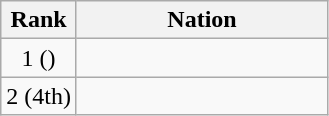<table class="wikitable" style="text-align:center;">
<tr>
<th>Rank</th>
<th style="width:10em">Nation</th>
</tr>
<tr>
<td>1 ()</td>
<td align=left></td>
</tr>
<tr>
<td>2 (4th)</td>
<td align=left></td>
</tr>
</table>
